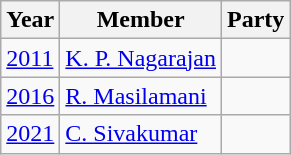<table class="wikitable sortable">
<tr>
<th>Year</th>
<th>Member</th>
<th colspan="2">Party</th>
</tr>
<tr>
<td><a href='#'>2011</a></td>
<td><a href='#'>K. P. Nagarajan</a></td>
<td></td>
</tr>
<tr>
<td><a href='#'>2016</a></td>
<td><a href='#'>R. Masilamani</a></td>
<td></td>
</tr>
<tr>
<td><a href='#'>2021</a></td>
<td><a href='#'>C. Sivakumar</a></td>
<td></td>
</tr>
</table>
